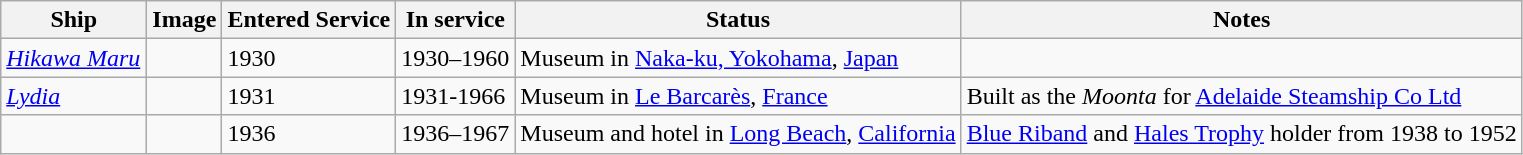<table class="wikitable sortable">
<tr>
<th width="90px">Ship</th>
<th class="unsortable">Image</th>
<th>Entered Service</th>
<th>In service</th>
<th>Status</th>
<th class="unsortable">Notes</th>
</tr>
<tr>
<td><em><a href='#'>Hikawa Maru</a></em></td>
<td></td>
<td>1930</td>
<td>1930–1960</td>
<td>Museum in <a href='#'>Naka-ku, Yokohama</a>, <a href='#'>Japan</a></td>
<td></td>
</tr>
<tr>
<td><em><a href='#'>Lydia</a></em></td>
<td></td>
<td>1931</td>
<td>1931-1966</td>
<td>Museum in <a href='#'>Le Barcarès</a>, <a href='#'>France</a></td>
<td>Built as the <em>Moonta</em> for <a href='#'>Adelaide Steamship Co Ltd</a></td>
</tr>
<tr>
<td></td>
<td></td>
<td>1936</td>
<td style="text-align:Center;">1936–1967</td>
<td>Museum and hotel in <a href='#'>Long Beach</a>, <a href='#'>California</a></td>
<td><a href='#'>Blue Riband</a> and <a href='#'>Hales Trophy</a> holder from 1938 to 1952</td>
</tr>
</table>
